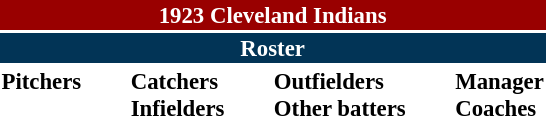<table class="toccolours" style="font-size: 95%;">
<tr>
<th colspan="10" style="background-color: #990000; color: white; text-align: center;">1923 Cleveland Indians</th>
</tr>
<tr>
<td colspan="10" style="background-color: #023456; color: white; text-align: center;"><strong>Roster</strong></td>
</tr>
<tr>
<td valign="top"><strong>Pitchers</strong><br>













</td>
<td width="25px"></td>
<td valign="top"><strong>Catchers</strong><br>


<strong>Infielders</strong>







</td>
<td width="25px"></td>
<td valign="top"><strong>Outfielders</strong><br>







<strong>Other batters</strong>
</td>
<td width="25px"></td>
<td valign="top"><strong>Manager</strong><br>
<strong>Coaches</strong>

</td>
</tr>
</table>
